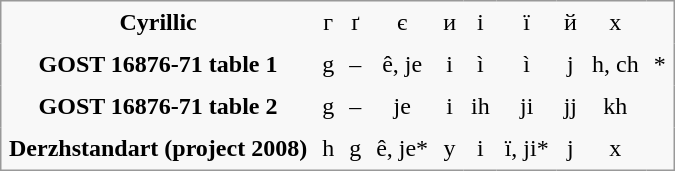<table border=0  frame=box rules=none cellpadding=5 class=Unicode style="text-align:center; border:1px solid #999; border-collapse:collapse; white-space:nowrap; background:#f8f8f8;">
<tr>
<th>Cyrillic</th>
<td>г</td>
<td>ґ</td>
<td>є</td>
<td>и</td>
<td>і</td>
<td>ї</td>
<td>й</td>
<td>х</td>
<td></td>
</tr>
<tr>
<th>GOST 16876-71 table 1</th>
<td>g</td>
<td>–</td>
<td>ê, je</td>
<td>i</td>
<td>ì</td>
<td>ì</td>
<td>j</td>
<td>h, ch</td>
<td>*</td>
</tr>
<tr>
<th>GOST 16876-71 table 2</th>
<td>g</td>
<td>–</td>
<td>je</td>
<td>i</td>
<td>ih</td>
<td>ji</td>
<td>jj</td>
<td>kh</td>
<td></td>
</tr>
<tr>
<th>Derzhstandart (project 2008)</th>
<td>h</td>
<td>g</td>
<td>ê, je*</td>
<td>y</td>
<td>i</td>
<td>ï, ji*</td>
<td>j</td>
<td>x</td>
<td></td>
</tr>
</table>
